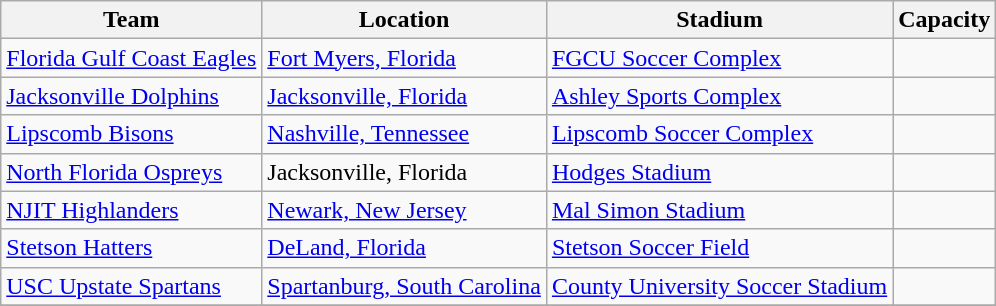<table class="wikitable sortable" style="text-align: left;">
<tr>
<th>Team</th>
<th>Location</th>
<th>Stadium</th>
<th>Capacity</th>
</tr>
<tr>
<td><a href='#'>Florida Gulf Coast Eagles</a></td>
<td><a href='#'>Fort Myers, Florida</a></td>
<td><a href='#'>FGCU Soccer Complex</a></td>
<td align="center"></td>
</tr>
<tr>
<td><a href='#'>Jacksonville Dolphins</a></td>
<td><a href='#'>Jacksonville, Florida</a></td>
<td><a href='#'>Ashley Sports Complex</a></td>
<td align="center"></td>
</tr>
<tr>
<td><a href='#'>Lipscomb Bisons</a></td>
<td><a href='#'>Nashville, Tennessee</a></td>
<td><a href='#'>Lipscomb Soccer Complex</a></td>
<td align="center"></td>
</tr>
<tr>
<td><a href='#'>North Florida Ospreys</a></td>
<td>Jacksonville, Florida</td>
<td><a href='#'>Hodges Stadium</a></td>
<td align="center"></td>
</tr>
<tr>
<td><a href='#'>NJIT Highlanders</a></td>
<td><a href='#'>Newark, New Jersey</a></td>
<td><a href='#'>Mal Simon Stadium</a></td>
<td align="center"></td>
</tr>
<tr>
<td><a href='#'>Stetson Hatters</a></td>
<td><a href='#'>DeLand, Florida</a></td>
<td><a href='#'>Stetson Soccer Field</a></td>
<td align="center"></td>
</tr>
<tr>
<td><a href='#'>USC Upstate Spartans</a></td>
<td><a href='#'>Spartanburg, South Carolina</a></td>
<td><a href='#'>County University Soccer Stadium</a></td>
<td align="center"></td>
</tr>
<tr>
</tr>
</table>
